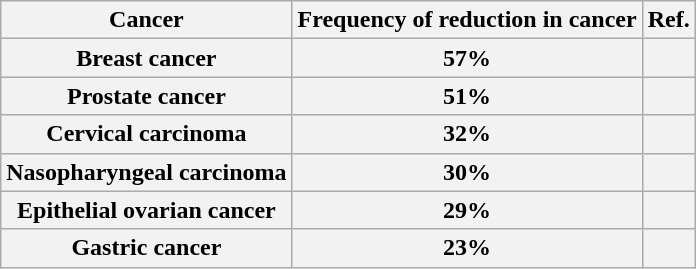<table class="wikitable sortable">
<tr>
<th>Cancer</th>
<th>Frequency of reduction in cancer</th>
<th>Ref.</th>
</tr>
<tr>
<th>Breast cancer</th>
<th>57%</th>
<th></th>
</tr>
<tr>
<th>Prostate cancer</th>
<th>51%</th>
<th></th>
</tr>
<tr>
<th>Cervical carcinoma</th>
<th>32%</th>
<th></th>
</tr>
<tr>
<th>Nasopharyngeal carcinoma</th>
<th>30%</th>
<th></th>
</tr>
<tr>
<th>Epithelial ovarian cancer</th>
<th>29%</th>
<th></th>
</tr>
<tr>
<th>Gastric cancer</th>
<th>23%</th>
<th></th>
</tr>
</table>
